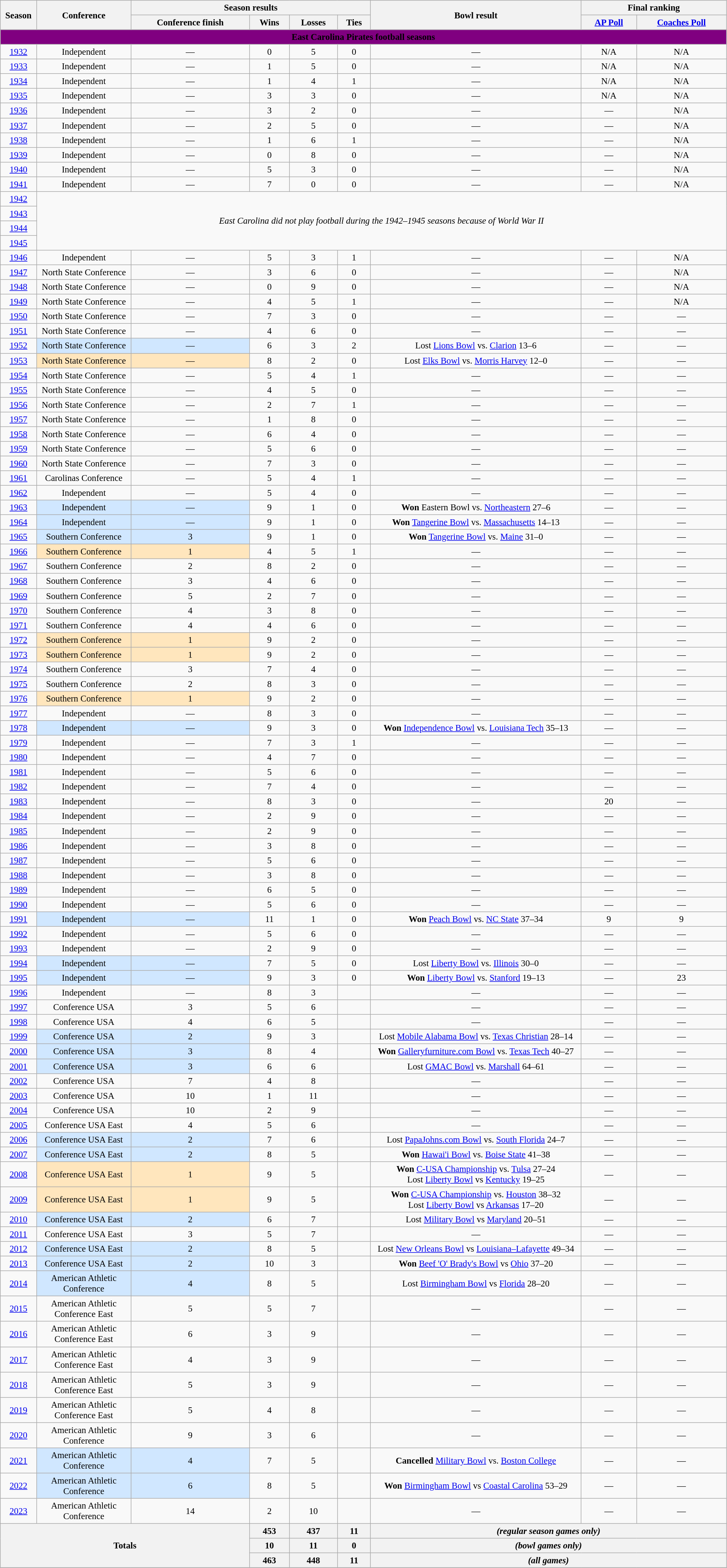<table class="wikitable" style="font-size: 95%; width:98%;">
<tr>
<th rowspan="2" style="width:5%;">Season</th>
<th rowspan="2" style="width:13%;">Conference</th>
<th colspan="4">Season results</th>
<th rowspan="2" style="width:29%;">Bowl result</th>
<th colspan="3" style="width:20%;">Final ranking</th>
</tr>
<tr>
<th>Conference finish</th>
<th>Wins</th>
<th>Losses</th>
<th>Ties</th>
<th><a href='#'>AP Poll</a></th>
<th><a href='#'>Coaches Poll</a></th>
</tr>
<tr>
<td align="center" Colspan="11" style="background: Purple;"><span><strong>East Carolina Pirates football seasons</strong></span></td>
</tr>
<tr>
<td align="center"><a href='#'>1932</a></td>
<td align="center">Independent</td>
<td align="center">—</td>
<td align="center">0</td>
<td align="center">5</td>
<td align="center">0</td>
<td align="center">—</td>
<td align="center">N/A</td>
<td align="center">N/A</td>
</tr>
<tr>
<td align="center"><a href='#'>1933</a></td>
<td align="center">Independent</td>
<td align="center">—</td>
<td align="center">1</td>
<td align="center">5</td>
<td align="center">0</td>
<td align="center">—</td>
<td align="center">N/A</td>
<td align="center">N/A</td>
</tr>
<tr>
<td align="center"><a href='#'>1934</a></td>
<td align="center">Independent</td>
<td align="center">—</td>
<td align="center">1</td>
<td align="center">4</td>
<td align="center">1</td>
<td align="center">—</td>
<td align="center">N/A</td>
<td align="center">N/A</td>
</tr>
<tr>
<td align="center"><a href='#'>1935</a></td>
<td align="center">Independent</td>
<td align="center">—</td>
<td align="center">3</td>
<td align="center">3</td>
<td align="center">0</td>
<td align="center">—</td>
<td align="center">N/A</td>
<td align="center">N/A</td>
</tr>
<tr>
<td align="center"><a href='#'>1936</a></td>
<td align="center">Independent</td>
<td align="center">—</td>
<td align="center">3</td>
<td align="center">2</td>
<td align="center">0</td>
<td align="center">—</td>
<td align="center">—</td>
<td align="center">N/A</td>
</tr>
<tr>
<td align="center"><a href='#'>1937</a></td>
<td align="center">Independent</td>
<td align="center">—</td>
<td align="center">2</td>
<td align="center">5</td>
<td align="center">0</td>
<td align="center">—</td>
<td align="center">—</td>
<td align="center">N/A</td>
</tr>
<tr>
<td align="center"><a href='#'>1938</a></td>
<td align="center">Independent</td>
<td align="center">—</td>
<td align="center">1</td>
<td align="center">6</td>
<td align="center">1</td>
<td align="center">—</td>
<td align="center">—</td>
<td align="center">N/A</td>
</tr>
<tr>
<td align="center"><a href='#'>1939</a></td>
<td align="center">Independent</td>
<td align="center">—</td>
<td align="center">0</td>
<td align="center">8</td>
<td align="center">0</td>
<td align="center">—</td>
<td align="center">—</td>
<td align="center">N/A</td>
</tr>
<tr>
<td align="center"><a href='#'>1940</a></td>
<td align="center">Independent</td>
<td align="center">—</td>
<td align="center">5</td>
<td align="center">3</td>
<td align="center">0</td>
<td align="center">—</td>
<td align="center">—</td>
<td align="center">N/A</td>
</tr>
<tr>
<td align="center"><a href='#'>1941</a></td>
<td align="center">Independent</td>
<td align="center">—</td>
<td align="center">7</td>
<td align="center">0</td>
<td align="center">0</td>
<td align="center">—</td>
<td align="center">—</td>
<td align="center">N/A</td>
</tr>
<tr>
<td align="center"><a href='#'>1942</a></td>
<td align="center" colspan=8 rowspan=4><em>East Carolina did not play football during the 1942–1945 seasons because of World War II</em></td>
</tr>
<tr>
<td align="center"><a href='#'>1943</a></td>
</tr>
<tr>
<td align="center"><a href='#'>1944</a></td>
</tr>
<tr>
<td align="center"><a href='#'>1945</a></td>
</tr>
<tr>
<td align="center"><a href='#'>1946</a></td>
<td align="center">Independent</td>
<td align="center">—</td>
<td align="center">5</td>
<td align="center">3</td>
<td align="center">1</td>
<td align="center">—</td>
<td align="center">—</td>
<td align="center">N/A</td>
</tr>
<tr>
<td align="center"><a href='#'>1947</a></td>
<td align="center">North State Conference</td>
<td align="center">—</td>
<td align="center">3</td>
<td align="center">6</td>
<td align="center">0</td>
<td align="center">—</td>
<td align="center">—</td>
<td align="center">N/A</td>
</tr>
<tr>
<td align="center"><a href='#'>1948</a></td>
<td align="center">North State Conference</td>
<td align="center">—</td>
<td align="center">0</td>
<td align="center">9</td>
<td align="center">0</td>
<td align="center">—</td>
<td align="center">—</td>
<td align="center">N/A</td>
</tr>
<tr>
<td align="center"><a href='#'>1949</a></td>
<td align="center">North State Conference</td>
<td align="center">—</td>
<td align="center">4</td>
<td align="center">5</td>
<td align="center">1</td>
<td align="center">—</td>
<td align="center">—</td>
<td align="center">N/A</td>
</tr>
<tr>
<td align="center"><a href='#'>1950</a></td>
<td align="center">North State Conference</td>
<td align="center">—</td>
<td align="center">7</td>
<td align="center">3</td>
<td align="center">0</td>
<td align="center">—</td>
<td align="center">—</td>
<td align="center">—</td>
</tr>
<tr>
<td align="center"><a href='#'>1951</a></td>
<td align="center">North State Conference</td>
<td align="center">—</td>
<td align="center">4</td>
<td align="center">6</td>
<td align="center">0</td>
<td align="center">—</td>
<td align="center">—</td>
<td align="center">—</td>
</tr>
<tr>
<td align="center"><a href='#'>1952</a></td>
<td align="center" style="background: #D0E7FF;">North State Conference</td>
<td align="center" style="background: #D0E7FF;">—</td>
<td align="center">6</td>
<td align="center">3</td>
<td align="center">2</td>
<td align="center">Lost <a href='#'>Lions Bowl</a> vs. <a href='#'>Clarion</a> 13–6</td>
<td align="center">—</td>
<td align="center">—</td>
</tr>
<tr>
<td align="center"><a href='#'>1953</a></td>
<td align="center" style="background: #FFE6BD;">North State Conference</td>
<td align="center" style="background: #FFE6BD;">—</td>
<td align="center">8</td>
<td align="center">2</td>
<td align="center">0</td>
<td align="center">Lost <a href='#'>Elks Bowl</a> vs. <a href='#'>Morris Harvey</a> 12–0</td>
<td align="center">—</td>
<td align="center">—</td>
</tr>
<tr>
<td align="center"><a href='#'>1954</a></td>
<td align="center">North State Conference</td>
<td align="center">—</td>
<td align="center">5</td>
<td align="center">4</td>
<td align="center">1</td>
<td align="center">—</td>
<td align="center">—</td>
<td align="center">—</td>
</tr>
<tr>
<td align="center"><a href='#'>1955</a></td>
<td align="center">North State Conference</td>
<td align="center">—</td>
<td align="center">4</td>
<td align="center">5</td>
<td align="center">0</td>
<td align="center">—</td>
<td align="center">—</td>
<td align="center">—</td>
</tr>
<tr>
<td align="center"><a href='#'>1956</a></td>
<td align="center">North State Conference</td>
<td align="center">—</td>
<td align="center">2</td>
<td align="center">7</td>
<td align="center">1</td>
<td align="center">—</td>
<td align="center">—</td>
<td align="center">—</td>
</tr>
<tr>
<td align="center"><a href='#'>1957</a></td>
<td align="center">North State Conference</td>
<td align="center">—</td>
<td align="center">1</td>
<td align="center">8</td>
<td align="center">0</td>
<td align="center">—</td>
<td align="center">—</td>
<td align="center">—</td>
</tr>
<tr>
<td align="center"><a href='#'>1958</a></td>
<td align="center">North State Conference</td>
<td align="center">—</td>
<td align="center">6</td>
<td align="center">4</td>
<td align="center">0</td>
<td align="center">—</td>
<td align="center">—</td>
<td align="center">—</td>
</tr>
<tr>
<td align="center"><a href='#'>1959</a></td>
<td align="center">North State Conference</td>
<td align="center">—</td>
<td align="center">5</td>
<td align="center">6</td>
<td align="center">0</td>
<td align="center">—</td>
<td align="center">—</td>
<td align="center">—</td>
</tr>
<tr>
<td align="center"><a href='#'>1960</a></td>
<td align="center">North State Conference</td>
<td align="center">—</td>
<td align="center">7</td>
<td align="center">3</td>
<td align="center">0</td>
<td align="center">—</td>
<td align="center">—</td>
<td align="center">—</td>
</tr>
<tr>
<td align="center"><a href='#'>1961</a></td>
<td align="center">Carolinas Conference</td>
<td align="center">—</td>
<td align="center">5</td>
<td align="center">4</td>
<td align="center">1</td>
<td align="center">—</td>
<td align="center">—</td>
<td align="center">—</td>
</tr>
<tr>
<td align="center"><a href='#'>1962</a></td>
<td align="center">Independent</td>
<td align="center">—</td>
<td align="center">5</td>
<td align="center">4</td>
<td align="center">0</td>
<td align="center">—</td>
<td align="center">—</td>
<td align="center">—</td>
</tr>
<tr>
<td align="center"><a href='#'>1963</a></td>
<td align="center" style="background: #D0E7FF;">Independent</td>
<td align="center" style="background: #D0E7FF;">—</td>
<td align="center">9</td>
<td align="center">1</td>
<td align="center">0</td>
<td align="center"><strong>Won</strong> Eastern Bowl vs. <a href='#'>Northeastern</a> 27–6</td>
<td align="center">—</td>
<td align="center">—</td>
</tr>
<tr>
<td align="center"><a href='#'>1964</a></td>
<td align="center" style="background: #D0E7FF;">Independent</td>
<td align="center" style="background: #D0E7FF;">—</td>
<td align="center">9</td>
<td align="center">1</td>
<td align="center">0</td>
<td align="center"><strong>Won</strong> <a href='#'>Tangerine Bowl</a> vs. <a href='#'>Massachusetts</a> 14–13</td>
<td align="center">—</td>
<td align="center">—</td>
</tr>
<tr>
<td align="center"><a href='#'>1965</a></td>
<td align="center" style="background: #D0E7FF;">Southern Conference</td>
<td align="center" style="background: #D0E7FF;">3</td>
<td align="center">9</td>
<td align="center">1</td>
<td align="center">0</td>
<td align="center"><strong>Won</strong> <a href='#'>Tangerine Bowl</a> vs. <a href='#'>Maine</a> 31–0</td>
<td align="center">—</td>
<td align="center">—</td>
</tr>
<tr>
<td align="center"><a href='#'>1966</a></td>
<td align="center" style="background: #FFE6BD;">Southern Conference</td>
<td align="center" style="background: #FFE6BD;">1</td>
<td align="center">4</td>
<td align="center">5</td>
<td align="center">1</td>
<td align="center">—</td>
<td align="center">—</td>
<td align="center">—</td>
</tr>
<tr>
<td align="center"><a href='#'>1967</a></td>
<td align="center">Southern Conference</td>
<td align="center">2</td>
<td align="center">8</td>
<td align="center">2</td>
<td align="center">0</td>
<td align="center">—</td>
<td align="center">—</td>
<td align="center">—</td>
</tr>
<tr>
<td align="center"><a href='#'>1968</a></td>
<td align="center">Southern Conference</td>
<td align="center">3</td>
<td align="center">4</td>
<td align="center">6</td>
<td align="center">0</td>
<td align="center">—</td>
<td align="center">—</td>
<td align="center">—</td>
</tr>
<tr>
<td align="center"><a href='#'>1969</a></td>
<td align="center">Southern Conference</td>
<td align="center">5</td>
<td align="center">2</td>
<td align="center">7</td>
<td align="center">0</td>
<td align="center">—</td>
<td align="center">—</td>
<td align="center">—</td>
</tr>
<tr>
<td align="center"><a href='#'>1970</a></td>
<td align="center">Southern Conference</td>
<td align="center">4</td>
<td align="center">3</td>
<td align="center">8</td>
<td align="center">0</td>
<td align="center">—</td>
<td align="center">—</td>
<td align="center">—</td>
</tr>
<tr>
<td align="center"><a href='#'>1971</a></td>
<td align="center">Southern Conference</td>
<td align="center">4</td>
<td align="center">4</td>
<td align="center">6</td>
<td align="center">0</td>
<td align="center">—</td>
<td align="center">—</td>
<td align="center">—</td>
</tr>
<tr>
<td align="center"><a href='#'>1972</a></td>
<td align="center" style="background: #FFE6BD;">Southern Conference</td>
<td align="center" style="background: #FFE6BD;">1</td>
<td align="center">9</td>
<td align="center">2</td>
<td align="center">0</td>
<td align="center">—</td>
<td align="center">—</td>
<td align="center">—</td>
</tr>
<tr>
<td align="center"><a href='#'>1973</a></td>
<td align="center" style="background: #FFE6BD;">Southern Conference</td>
<td align="center" style="background: #FFE6BD;">1</td>
<td align="center">9</td>
<td align="center">2</td>
<td align="center">0</td>
<td align="center">—</td>
<td align="center">—</td>
<td align="center">—</td>
</tr>
<tr>
<td align="center"><a href='#'>1974</a></td>
<td align="center">Southern Conference</td>
<td align="center">3</td>
<td align="center">7</td>
<td align="center">4</td>
<td align="center">0</td>
<td align="center">—</td>
<td align="center">—</td>
<td align="center">—</td>
</tr>
<tr>
<td align="center"><a href='#'>1975</a></td>
<td align="center">Southern Conference</td>
<td align="center">2</td>
<td align="center">8</td>
<td align="center">3</td>
<td align="center">0</td>
<td align="center">—</td>
<td align="center">—</td>
<td align="center">—</td>
</tr>
<tr>
<td align="center"><a href='#'>1976</a></td>
<td align="center" style="background: #FFE6BD;">Southern Conference</td>
<td align="center" style="background: #FFE6BD;">1</td>
<td align="center">9</td>
<td align="center">2</td>
<td align="center">0</td>
<td align="center">—</td>
<td align="center">—</td>
<td align="center">—</td>
</tr>
<tr>
<td align="center"><a href='#'>1977</a></td>
<td align="center">Independent</td>
<td align="center">—</td>
<td align="center">8</td>
<td align="center">3</td>
<td align="center">0</td>
<td align="center">—</td>
<td align="center">—</td>
<td align="center">—</td>
</tr>
<tr>
<td align="center"><a href='#'>1978</a></td>
<td align="center" style="background: #D0E7FF;">Independent</td>
<td align="center" style="background: #D0E7FF;">—</td>
<td align="center">9</td>
<td align="center">3</td>
<td align="center">0</td>
<td align="center"><strong>Won</strong> <a href='#'>Independence Bowl</a> vs. <a href='#'>Louisiana Tech</a> 35–13</td>
<td align="center">—</td>
<td align="center">—</td>
</tr>
<tr>
<td align="center"><a href='#'>1979</a></td>
<td align="center">Independent</td>
<td align="center">—</td>
<td align="center">7</td>
<td align="center">3</td>
<td align="center">1</td>
<td align="center">—</td>
<td align="center">—</td>
<td align="center">—</td>
</tr>
<tr>
<td align="center"><a href='#'>1980</a></td>
<td align="center">Independent</td>
<td align="center">—</td>
<td align="center">4</td>
<td align="center">7</td>
<td align="center">0</td>
<td align="center">—</td>
<td align="center">—</td>
<td align="center">—</td>
</tr>
<tr>
<td align="center"><a href='#'>1981</a></td>
<td align="center">Independent</td>
<td align="center">—</td>
<td align="center">5</td>
<td align="center">6</td>
<td align="center">0</td>
<td align="center">—</td>
<td align="center">—</td>
<td align="center">—</td>
</tr>
<tr>
<td align="center"><a href='#'>1982</a></td>
<td align="center">Independent</td>
<td align="center">—</td>
<td align="center">7</td>
<td align="center">4</td>
<td align="center">0</td>
<td align="center">—</td>
<td align="center">—</td>
<td align="center">—</td>
</tr>
<tr>
<td align="center"><a href='#'>1983</a></td>
<td align="center">Independent</td>
<td align="center">—</td>
<td align="center">8</td>
<td align="center">3</td>
<td align="center">0</td>
<td align="center">—</td>
<td align="center">20</td>
<td align="center">—</td>
</tr>
<tr>
<td align="center"><a href='#'>1984</a></td>
<td align="center">Independent</td>
<td align="center">—</td>
<td align="center">2</td>
<td align="center">9</td>
<td align="center">0</td>
<td align="center">—</td>
<td align="center">—</td>
<td align="center">—</td>
</tr>
<tr>
<td align="center"><a href='#'>1985</a></td>
<td align="center">Independent</td>
<td align="center">—</td>
<td align="center">2</td>
<td align="center">9</td>
<td align="center">0</td>
<td align="center">—</td>
<td align="center">—</td>
<td align="center">—</td>
</tr>
<tr>
<td align="center"><a href='#'>1986</a></td>
<td align="center">Independent</td>
<td align="center">—</td>
<td align="center">3</td>
<td align="center">8</td>
<td align="center">0</td>
<td align="center">—</td>
<td align="center">—</td>
<td align="center">—</td>
</tr>
<tr>
<td align="center"><a href='#'>1987</a></td>
<td align="center">Independent</td>
<td align="center">—</td>
<td align="center">5</td>
<td align="center">6</td>
<td align="center">0</td>
<td align="center">—</td>
<td align="center">—</td>
<td align="center">—</td>
</tr>
<tr>
<td align="center"><a href='#'>1988</a></td>
<td align="center">Independent</td>
<td align="center">—</td>
<td align="center">3</td>
<td align="center">8</td>
<td align="center">0</td>
<td align="center">—</td>
<td align="center">—</td>
<td align="center">—</td>
</tr>
<tr>
<td align="center"><a href='#'>1989</a></td>
<td align="center">Independent</td>
<td align="center">—</td>
<td align="center">6</td>
<td align="center">5</td>
<td align="center">0</td>
<td align="center">—</td>
<td align="center">—</td>
<td align="center">—</td>
</tr>
<tr>
<td align="center"><a href='#'>1990</a></td>
<td align="center">Independent</td>
<td align="center">—</td>
<td align="center">5</td>
<td align="center">6</td>
<td align="center">0</td>
<td align="center">—</td>
<td align="center">—</td>
<td align="center">—</td>
</tr>
<tr>
<td align="center"><a href='#'>1991</a></td>
<td align="center" style="background: #D0E7FF;">Independent</td>
<td align="center" style="background: #D0E7FF;">—</td>
<td align="center">11</td>
<td align="center">1</td>
<td align="center">0</td>
<td align="center"><strong>Won</strong> <a href='#'>Peach Bowl</a> vs. <a href='#'>NC State</a> 37–34</td>
<td align="center">9</td>
<td align="center">9</td>
</tr>
<tr>
<td align="center"><a href='#'>1992</a></td>
<td align="center">Independent</td>
<td align="center">—</td>
<td align="center">5</td>
<td align="center">6</td>
<td align="center">0</td>
<td align="center">—</td>
<td align="center">—</td>
<td align="center">—</td>
</tr>
<tr>
<td align="center"><a href='#'>1993</a></td>
<td align="center">Independent</td>
<td align="center">—</td>
<td align="center">2</td>
<td align="center">9</td>
<td align="center">0</td>
<td align="center">—</td>
<td align="center">—</td>
<td align="center">—</td>
</tr>
<tr>
<td align="center"><a href='#'>1994</a></td>
<td align="center" style="background: #D0E7FF;">Independent</td>
<td align="center" style="background: #D0E7FF;">—</td>
<td align="center">7</td>
<td align="center">5</td>
<td align="center">0</td>
<td align="center">Lost <a href='#'>Liberty Bowl</a> vs. <a href='#'>Illinois</a> 30–0</td>
<td align="center">—</td>
<td align="center">—</td>
</tr>
<tr>
<td align="center"><a href='#'>1995</a></td>
<td align="center" style="background: #D0E7FF;">Independent</td>
<td align="center" style="background: #D0E7FF;">—</td>
<td align="center">9</td>
<td align="center">3</td>
<td align="center">0</td>
<td align="center"><strong>Won</strong> <a href='#'>Liberty Bowl</a> vs. <a href='#'>Stanford</a> 19–13</td>
<td align="center">—</td>
<td align="center">23</td>
</tr>
<tr>
<td align="center"><a href='#'>1996</a></td>
<td align="center">Independent</td>
<td align="center">—</td>
<td align="center">8</td>
<td align="center">3</td>
<td align="center"></td>
<td align="center">—</td>
<td align="center">—</td>
<td align="center">—</td>
</tr>
<tr>
<td align="center"><a href='#'>1997</a></td>
<td align="center">Conference USA</td>
<td align="center">3</td>
<td align="center">5</td>
<td align="center">6</td>
<td align="center"></td>
<td align="center">—</td>
<td align="center">—</td>
<td align="center">—</td>
</tr>
<tr>
<td align="center"><a href='#'>1998</a></td>
<td align="center">Conference USA</td>
<td align="center">4</td>
<td align="center">6</td>
<td align="center">5</td>
<td align="center"></td>
<td align="center">—</td>
<td align="center">—</td>
<td align="center">—</td>
</tr>
<tr>
<td align="center"><a href='#'>1999</a></td>
<td align="center" style="background: #D0E7FF;">Conference USA</td>
<td align="center" style="background: #D0E7FF;">2</td>
<td align="center">9</td>
<td align="center">3</td>
<td align="center"></td>
<td align="center">Lost <a href='#'>Mobile Alabama Bowl</a> vs. <a href='#'>Texas Christian</a> 28–14</td>
<td align="center">—</td>
<td align="center">—</td>
</tr>
<tr>
<td align="center"><a href='#'>2000</a></td>
<td align="center" style="background: #D0E7FF;">Conference USA</td>
<td align="center" style="background: #D0E7FF;">3</td>
<td align="center">8</td>
<td align="center">4</td>
<td align="center"></td>
<td align="center"><strong>Won</strong> <a href='#'>Galleryfurniture.com Bowl</a> vs. <a href='#'>Texas Tech</a> 40–27</td>
<td align="center">—</td>
<td align="center">—</td>
</tr>
<tr>
<td align="center"><a href='#'>2001</a></td>
<td align="center" style="background: #D0E7FF;">Conference USA</td>
<td align="center" style="background: #D0E7FF;">3</td>
<td align="center">6</td>
<td align="center">6</td>
<td align="center"></td>
<td align="center">Lost <a href='#'>GMAC Bowl</a> vs. <a href='#'>Marshall</a> 64–61</td>
<td align="center">—</td>
<td align="center">—</td>
</tr>
<tr>
<td align="center"><a href='#'>2002</a></td>
<td align="center">Conference USA</td>
<td align="center">7</td>
<td align="center">4</td>
<td align="center">8</td>
<td align="center"></td>
<td align="center">—</td>
<td align="center">—</td>
<td align="center">—</td>
</tr>
<tr>
<td align="center"><a href='#'>2003</a></td>
<td align="center">Conference USA</td>
<td align="center">10</td>
<td align="center">1</td>
<td align="center">11</td>
<td align="center"></td>
<td align="center">—</td>
<td align="center">—</td>
<td align="center">—</td>
</tr>
<tr>
<td align="center"><a href='#'>2004</a></td>
<td align="center">Conference USA</td>
<td align="center">10</td>
<td align="center">2</td>
<td align="center">9</td>
<td align="center"></td>
<td align="center">—</td>
<td align="center">—</td>
<td align="center">—</td>
</tr>
<tr>
<td align="center"><a href='#'>2005</a></td>
<td align="center">Conference USA East</td>
<td align="center">4</td>
<td align="center">5</td>
<td align="center">6</td>
<td align="center"></td>
<td align="center">—</td>
<td align="center">—</td>
<td align="center">—</td>
</tr>
<tr>
<td align="center"><a href='#'>2006</a></td>
<td align="center" style="background: #D0E7FF;">Conference USA East</td>
<td align="center" style="background: #D0E7FF;">2</td>
<td align="center">7</td>
<td align="center">6</td>
<td align="center"></td>
<td align="center">Lost <a href='#'>PapaJohns.com Bowl</a> vs. <a href='#'>South Florida</a> 24–7</td>
<td align="center">—</td>
<td align="center">—</td>
</tr>
<tr>
<td align="center"><a href='#'>2007</a></td>
<td align="center" style="background: #D0E7FF;">Conference USA East</td>
<td align="center" style="background: #D0E7FF;">2</td>
<td align="center">8</td>
<td align="center">5</td>
<td align="center"></td>
<td align="center"><strong>Won</strong> <a href='#'>Hawai'i Bowl</a> vs. <a href='#'>Boise State</a> 41–38</td>
<td align="center">—</td>
<td align="center">—</td>
</tr>
<tr>
<td align="center"><a href='#'>2008</a></td>
<td align="center" style="background: #FFE6BD;">Conference USA East</td>
<td align="center" style="background: #FFE6BD;">1</td>
<td align="center">9</td>
<td align="center">5</td>
<td align="center"></td>
<td align="center"><strong>Won</strong> <a href='#'>C-USA Championship</a> vs. <a href='#'>Tulsa</a> 27–24<br> Lost <a href='#'>Liberty Bowl</a> vs <a href='#'>Kentucky</a> 19–25</td>
<td align="center">—</td>
<td align="center">—</td>
</tr>
<tr>
<td align="center"><a href='#'>2009</a></td>
<td align="center" style="background: #FFE6BD;">Conference USA East</td>
<td align="center" style="background: #FFE6BD;">1</td>
<td align="center">9</td>
<td align="center">5</td>
<td align="center"></td>
<td align="center"><strong>Won</strong> <a href='#'>C-USA Championship</a> vs. <a href='#'>Houston</a> 38–32<br> Lost <a href='#'>Liberty Bowl</a> vs <a href='#'>Arkansas</a> 17–20</td>
<td align="center">—</td>
<td align="center">—</td>
</tr>
<tr>
<td align="center"><a href='#'>2010</a></td>
<td align="center" style="background: #D0E7FF;">Conference USA East</td>
<td align="center" style="background: #D0E7FF;">2</td>
<td align="center">6</td>
<td align="center">7</td>
<td align="center"></td>
<td align="center">Lost <a href='#'>Military Bowl</a> vs <a href='#'>Maryland</a> 20–51</td>
<td align="center">—</td>
<td align="center">—</td>
</tr>
<tr>
<td style="text-align:center;"><a href='#'>2011</a></td>
<td style="text-align:center;">Conference USA East</td>
<td style="text-align:center;">3</td>
<td style="text-align:center;">5</td>
<td style="text-align:center;">7</td>
<td style="text-align:center;"></td>
<td style="text-align:center;">—</td>
<td style="text-align:center;">—</td>
<td style="text-align:center;">—</td>
</tr>
<tr>
<td style="text-align:center;"><a href='#'>2012</a></td>
<td align="center" style="background: #D0E7FF;">Conference USA East</td>
<td align="center" style="background: #D0E7FF;">2</td>
<td style="text-align:center;">8</td>
<td style="text-align:center;">5</td>
<td style="text-align:center;"></td>
<td style="text-align:center;">Lost <a href='#'>New Orleans Bowl</a> vs <a href='#'>Louisiana–Lafayette</a> 49–34</td>
<td style="text-align:center;">—</td>
<td style="text-align:center;">—</td>
</tr>
<tr>
<td style="text-align:center;"><a href='#'>2013</a></td>
<td align="center" style="background: #D0E7FF;">Conference USA East</td>
<td align="center" style="background: #D0E7FF;">2</td>
<td style="text-align:center;">10</td>
<td style="text-align:center;">3</td>
<td style="text-align:center;"></td>
<td style="text-align:center;"><strong>Won</strong> <a href='#'>Beef 'O' Brady's Bowl</a> vs <a href='#'>Ohio</a> 37–20</td>
<td style="text-align:center;">—</td>
<td style="text-align:center;">—</td>
</tr>
<tr>
<td style="text-align:center;"><a href='#'>2014</a></td>
<td align="center" style="background: #D0E7FF;">American Athletic Conference</td>
<td align="center" style="background: #D0E7FF;">4</td>
<td style="text-align:center;">8</td>
<td style="text-align:center;">5</td>
<td style="text-align:center;"></td>
<td style="text-align:center;">Lost <a href='#'>Birmingham Bowl</a> vs <a href='#'>Florida</a> 28–20</td>
<td style="text-align:center;">—</td>
<td style="text-align:center;">—</td>
</tr>
<tr>
<td style="text-align:center;"><a href='#'>2015</a></td>
<td style="text-align:center;">American Athletic Conference East</td>
<td style="text-align:center;">5</td>
<td style="text-align:center;">5</td>
<td style="text-align:center;">7</td>
<td style="text-align:center;"></td>
<td style="text-align:center;">—</td>
<td style="text-align:center;">—</td>
<td style="text-align:center;">—</td>
</tr>
<tr>
<td style="text-align:center;"><a href='#'>2016</a></td>
<td style="text-align:center;">American Athletic Conference East</td>
<td style="text-align:center;">6</td>
<td style="text-align:center;">3</td>
<td style="text-align:center;">9</td>
<td style="text-align:center;"></td>
<td style="text-align:center;">—</td>
<td style="text-align:center;">—</td>
<td style="text-align:center;">—</td>
</tr>
<tr>
<td style="text-align:center;"><a href='#'>2017</a></td>
<td style="text-align:center;">American Athletic Conference East</td>
<td style="text-align:center;">4</td>
<td style="text-align:center;">3</td>
<td style="text-align:center;">9</td>
<td style="text-align:center;"></td>
<td style="text-align:center;">—</td>
<td style="text-align:center;">—</td>
<td style="text-align:center;">—</td>
</tr>
<tr>
<td style="text-align:center;"><a href='#'>2018</a></td>
<td style="text-align:center;">American Athletic Conference East</td>
<td style="text-align:center;">5</td>
<td style="text-align:center;">3</td>
<td style="text-align:center;">9</td>
<td style="text-align:center;"></td>
<td style="text-align:center;">—</td>
<td style="text-align:center;">—</td>
<td style="text-align:center;">—</td>
</tr>
<tr>
<td style="text-align:center;"><a href='#'>2019</a></td>
<td style="text-align:center;">American Athletic Conference East</td>
<td style="text-align:center;">5</td>
<td style="text-align:center;">4</td>
<td style="text-align:center;">8</td>
<td style="text-align:center;"></td>
<td style="text-align:center;">—</td>
<td style="text-align:center;">—</td>
<td style="text-align:center;">—</td>
</tr>
<tr>
<td style="text-align:center;"><a href='#'>2020</a></td>
<td style="text-align:center;">American Athletic Conference</td>
<td style="text-align:center;">9</td>
<td style="text-align:center;">3</td>
<td style="text-align:center;">6</td>
<td style="text-align:center;"></td>
<td style="text-align:center;">—</td>
<td style="text-align:center;">—</td>
<td style="text-align:center;">—</td>
</tr>
<tr>
<td style="text-align:center;"><a href='#'>2021</a></td>
<td align="center" style="background: #D0E7FF;">American Athletic Conference</td>
<td align="center" style="background: #D0E7FF;">4</td>
<td style="text-align:center;">7</td>
<td style="text-align:center;">5</td>
<td style="text-align:center;"></td>
<td style="text-align:center;"><strong>Cancelled</strong> <a href='#'>Military Bowl</a> vs. <a href='#'>Boston College</a></td>
<td style="text-align:center;">—</td>
<td style="text-align:center;">—</td>
</tr>
<tr>
<td style="text-align:center;"><a href='#'>2022</a></td>
<td align="center" style="background: #D0E7FF;">American Athletic Conference</td>
<td align="center" style="background: #D0E7FF;">6</td>
<td style="text-align:center;">8</td>
<td style="text-align:center;">5</td>
<td style="text-align:center;"></td>
<td style="text-align:center;"><strong>Won</strong> <a href='#'>Birmingham Bowl</a> vs <a href='#'>Coastal Carolina</a> 53–29</td>
<td style="text-align:center;">—</td>
<td style="text-align:center;">—</td>
</tr>
<tr>
<td style="text-align:center;"><a href='#'>2023</a></td>
<td style="text-align:center;">American Athletic Conference</td>
<td style="text-align:center;">14</td>
<td style="text-align:center;">2</td>
<td style="text-align:center;">10</td>
<td style="text-align:center;"></td>
<td style="text-align:center;">—</td>
<td style="text-align:center;">—</td>
<td style="text-align:center;">—</td>
</tr>
<tr>
<th align="center" rowSpan="3" colSpan="3">Totals</th>
<th align="center">453</th>
<th align="center">437</th>
<th align="center">11</th>
<th colSpan="3" align="center"><em>(regular season games only)</em></th>
</tr>
<tr>
<th align="center">10</th>
<th align="center">11</th>
<th align="center">0</th>
<th colSpan="3" align="center"><em>(bowl games only)</em></th>
</tr>
<tr>
<th align="center">463</th>
<th align="center">448</th>
<th align="center">11</th>
<th colSpan="3" align="center"><em>(all games)</em></th>
</tr>
<tr>
</tr>
</table>
